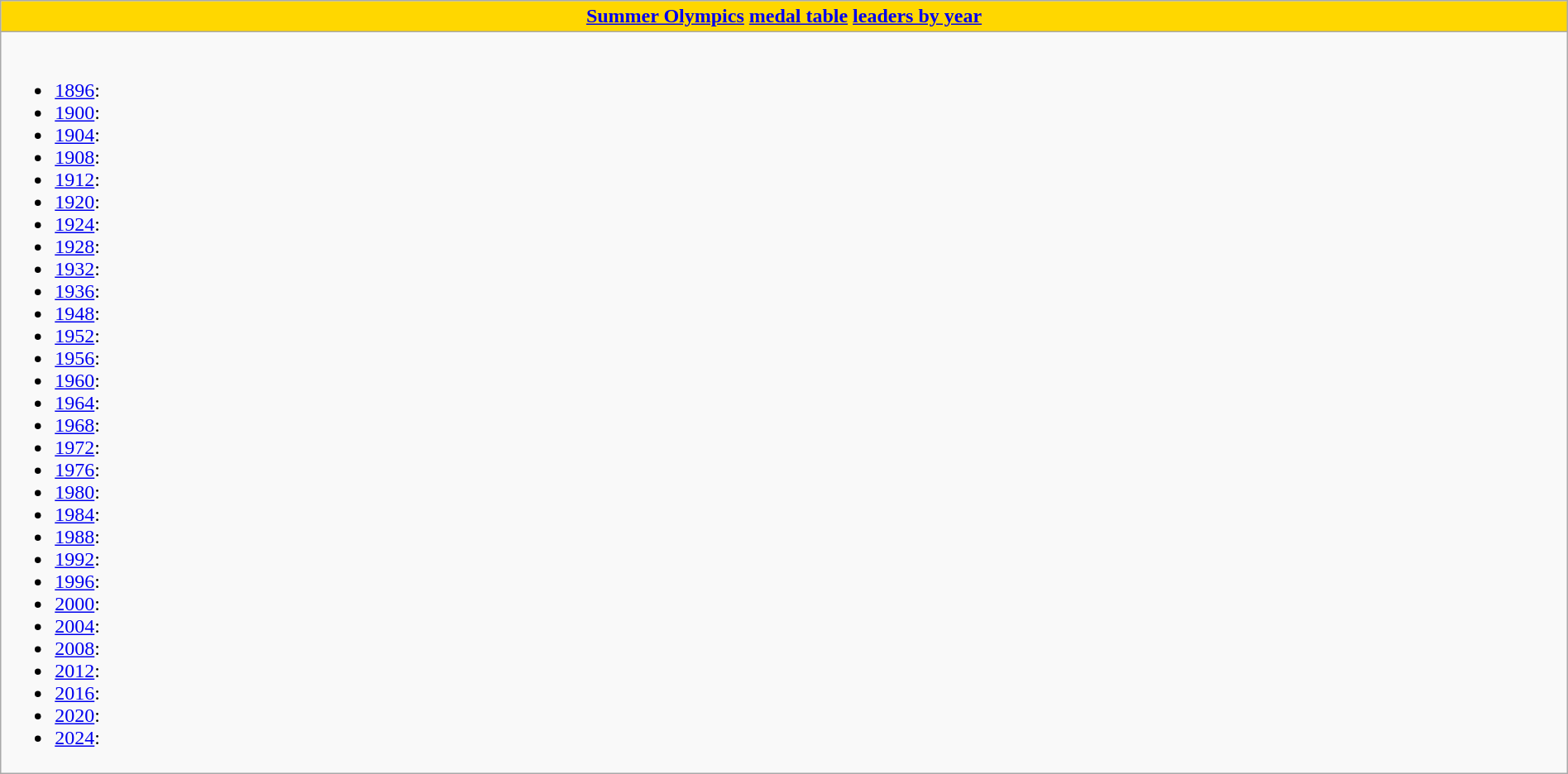<table class="wikitable" style="width:100%">
<tr>
<td style="background:gold;text-align:center;"> <strong><a href='#'>Summer Olympics</a> <a href='#'>medal table</a> <a href='#'>leaders by year</a></strong></td>
</tr>
<tr>
<td><br> 
<ul><li><a href='#'>1896</a>: </li><li><a href='#'>1900</a>: </li><li><a href='#'>1904</a>: </li><li><a href='#'>1908</a>: </li><li><a href='#'>1912</a>: </li><li><a href='#'>1920</a>: </li><li><a href='#'>1924</a>: </li><li><a href='#'>1928</a>: </li><li><a href='#'>1932</a>: </li><li><a href='#'>1936</a>: </li><li><a href='#'>1948</a>: </li><li><a href='#'>1952</a>: </li><li><a href='#'>1956</a>: </li><li><a href='#'>1960</a>: </li><li><a href='#'>1964</a>: </li><li><a href='#'>1968</a>: </li><li><a href='#'>1972</a>: </li><li><a href='#'>1976</a>: </li><li><a href='#'>1980</a>: </li><li><a href='#'>1984</a>: </li><li><a href='#'>1988</a>: </li><li><a href='#'>1992</a>: </li><li><a href='#'>1996</a>: </li><li><a href='#'>2000</a>: </li><li><a href='#'>2004</a>: </li><li><a href='#'>2008</a>: </li><li><a href='#'>2012</a>: </li><li><a href='#'>2016</a>: </li><li><a href='#'>2020</a>: </li><li><a href='#'>2024</a>: </li></ul>
</td>
</tr>
</table>
